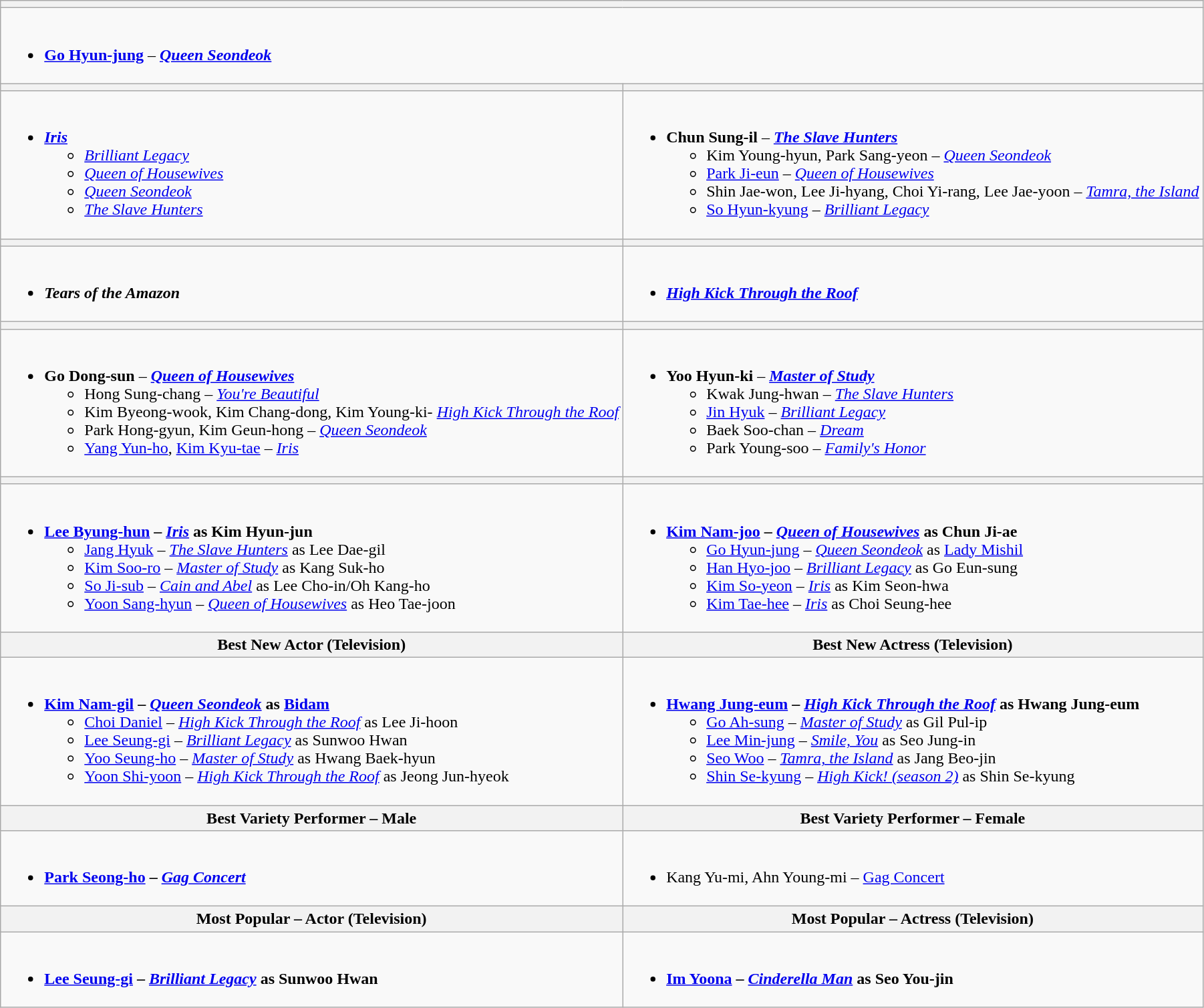<table class=wikitable style="width="100%">
<tr>
<th colspan="2"></th>
</tr>
<tr>
<td valign="top" colspan="2"><br><ul><li><strong><a href='#'>Go Hyun-jung</a></strong> – <strong><em><a href='#'>Queen Seondeok</a></em></strong></li></ul></td>
</tr>
<tr>
<th style="width="50%"></th>
<th style="width="50%"></th>
</tr>
<tr>
<td valign="top"><br><ul><li><strong><em><a href='#'>Iris</a></em></strong><ul><li><em><a href='#'>Brilliant Legacy</a></em></li><li><em><a href='#'>Queen of Housewives</a></em></li><li><em><a href='#'>Queen Seondeok</a></em></li><li><em><a href='#'>The Slave Hunters</a></em></li></ul></li></ul></td>
<td valign="top"><br><ul><li><strong>Chun Sung-il</strong> – <strong><em><a href='#'>The Slave Hunters</a></em></strong><ul><li>Kim Young-hyun, Park Sang-yeon – <em><a href='#'>Queen Seondeok</a></em></li><li><a href='#'>Park Ji-eun</a> – <em><a href='#'>Queen of Housewives</a></em></li><li>Shin Jae-won, Lee Ji-hyang, Choi Yi-rang, Lee Jae-yoon – <em><a href='#'>Tamra, the Island</a></em></li><li><a href='#'>So Hyun-kyung</a> – <em><a href='#'>Brilliant Legacy</a></em></li></ul></li></ul></td>
</tr>
<tr>
<th></th>
<th></th>
</tr>
<tr>
<td valign="top"><br><ul><li><strong><em>Tears of the Amazon</em></strong></li></ul></td>
<td valign="top"><br><ul><li><strong><em><a href='#'>High Kick Through the Roof</a></em></strong></li></ul></td>
</tr>
<tr>
<th></th>
<th></th>
</tr>
<tr>
<td valign="top"><br><ul><li><strong>Go Dong-sun</strong> – <strong><em><a href='#'>Queen of Housewives</a></em></strong><ul><li>Hong Sung-chang – <em><a href='#'>You're Beautiful</a></em></li><li>Kim Byeong-wook, Kim Chang-dong, Kim Young-ki- <em><a href='#'>High Kick Through the Roof</a></em></li><li>Park Hong-gyun, Kim Geun-hong – <em><a href='#'>Queen Seondeok</a></em></li><li><a href='#'>Yang Yun-ho</a>, <a href='#'>Kim Kyu-tae</a>  – <em><a href='#'>Iris</a></em></li></ul></li></ul></td>
<td valign="top"><br><ul><li><strong>Yoo Hyun-ki</strong> – <strong><em><a href='#'>Master of Study</a></em></strong><ul><li>Kwak Jung-hwan – <em><a href='#'>The Slave Hunters</a></em></li><li><a href='#'>Jin Hyuk</a> – <em><a href='#'>Brilliant Legacy</a></em></li><li>Baek Soo-chan – <em><a href='#'>Dream</a></em></li><li>Park Young-soo – <em><a href='#'>Family's Honor</a></em></li></ul></li></ul></td>
</tr>
<tr>
<th></th>
<th></th>
</tr>
<tr>
<td valign="top"><br><ul><li><strong><a href='#'>Lee Byung-hun</a> – <em><a href='#'>Iris</a></em> as Kim Hyun-jun</strong><ul><li><a href='#'>Jang Hyuk</a> – <em><a href='#'>The Slave Hunters</a></em> as Lee Dae-gil</li><li><a href='#'>Kim Soo-ro</a> – <em><a href='#'>Master of Study</a></em> as Kang Suk-ho</li><li><a href='#'>So Ji-sub</a> – <em><a href='#'>Cain and Abel</a></em> as Lee Cho-in/Oh Kang-ho</li><li><a href='#'>Yoon Sang-hyun</a> – <em><a href='#'>Queen of Housewives</a></em> as Heo Tae-joon</li></ul></li></ul></td>
<td valign="top"><br><ul><li><strong><a href='#'>Kim Nam-joo</a> – <em><a href='#'>Queen of Housewives</a></em> as Chun Ji-ae</strong><ul><li><a href='#'>Go Hyun-jung</a> – <em><a href='#'>Queen Seondeok</a></em> as <a href='#'>Lady Mishil</a></li><li><a href='#'>Han Hyo-joo</a> – <em><a href='#'>Brilliant Legacy</a></em> as Go Eun-sung</li><li><a href='#'>Kim So-yeon</a> – <em><a href='#'>Iris</a></em> as Kim Seon-hwa</li><li><a href='#'>Kim Tae-hee</a> – <em><a href='#'>Iris</a></em> as Choi Seung-hee</li></ul></li></ul></td>
</tr>
<tr>
<th>Best New Actor (Television)</th>
<th>Best New Actress (Television)</th>
</tr>
<tr>
<td valign="top"><br><ul><li><strong><a href='#'>Kim Nam-gil</a> – <em><a href='#'>Queen Seondeok</a></em> as <a href='#'>Bidam</a></strong><ul><li><a href='#'>Choi Daniel</a> – <em><a href='#'>High Kick Through the Roof</a></em> as Lee Ji-hoon</li><li><a href='#'>Lee Seung-gi</a> – <em><a href='#'>Brilliant Legacy</a></em> as Sunwoo Hwan</li><li><a href='#'>Yoo Seung-ho</a> – <em><a href='#'>Master of Study</a></em> as Hwang Baek-hyun</li><li><a href='#'>Yoon Shi-yoon</a> – <em><a href='#'>High Kick Through the Roof</a></em> as Jeong Jun-hyeok</li></ul></li></ul></td>
<td valign="top"><br><ul><li><strong><a href='#'>Hwang Jung-eum</a> – <em><a href='#'>High Kick Through the Roof</a></em> as Hwang Jung-eum</strong><ul><li><a href='#'>Go Ah-sung</a> – <em><a href='#'>Master of Study</a></em> as Gil Pul-ip</li><li><a href='#'>Lee Min-jung</a> – <em><a href='#'>Smile, You</a></em> as Seo Jung-in</li><li><a href='#'>Seo Woo</a> – <em><a href='#'>Tamra, the Island</a></em> as Jang Beo-jin</li><li><a href='#'>Shin Se-kyung</a> – <em><a href='#'>High Kick! (season 2)</a></em> as Shin Se-kyung</li></ul></li></ul></td>
</tr>
<tr>
<th>Best Variety Performer – Male</th>
<th>Best Variety Performer – Female</th>
</tr>
<tr>
<td valign="top"><br><ul><li><strong><a href='#'>Park Seong-ho</a> – <em><a href='#'>Gag Concert</a><strong><em></li></ul></td>
<td valign="top"><br><ul><li></strong>Kang Yu-mi, Ahn Young-mi – </em><a href='#'>Gag Concert</a></em></strong></li></ul></td>
</tr>
<tr>
<th>Most Popular – Actor (Television)</th>
<th>Most Popular – Actress (Television)</th>
</tr>
<tr>
<td valign="top"><br><ul><li><strong><a href='#'>Lee Seung-gi</a> – <em><a href='#'>Brilliant Legacy</a></em> as Sunwoo Hwan</strong></li></ul></td>
<td valign="top"><br><ul><li><strong><a href='#'>Im Yoona</a> – <em><a href='#'>Cinderella Man</a></em> as Seo You-jin</strong></li></ul></td>
</tr>
</table>
